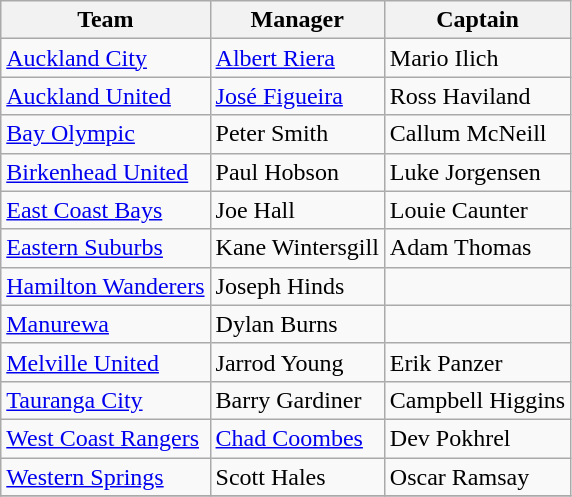<table class="wikitable sortable" style="text-align: left;">
<tr>
<th>Team</th>
<th>Manager</th>
<th>Captain</th>
</tr>
<tr>
<td><a href='#'>Auckland City</a></td>
<td> <a href='#'>Albert Riera</a></td>
<td> Mario Ilich</td>
</tr>
<tr>
<td><a href='#'>Auckland United</a></td>
<td> <a href='#'>José Figueira</a></td>
<td> Ross Haviland</td>
</tr>
<tr>
<td><a href='#'>Bay Olympic</a></td>
<td> Peter Smith</td>
<td> Callum McNeill</td>
</tr>
<tr>
<td><a href='#'>Birkenhead United</a></td>
<td> Paul Hobson</td>
<td> Luke Jorgensen</td>
</tr>
<tr>
<td><a href='#'>East Coast Bays</a></td>
<td> Joe Hall</td>
<td> Louie Caunter</td>
</tr>
<tr>
<td><a href='#'>Eastern Suburbs</a></td>
<td> Kane Wintersgill</td>
<td> Adam Thomas</td>
</tr>
<tr>
<td><a href='#'>Hamilton Wanderers</a></td>
<td> Joseph Hinds</td>
<td></td>
</tr>
<tr>
<td><a href='#'>Manurewa</a></td>
<td> Dylan Burns</td>
<td></td>
</tr>
<tr>
<td><a href='#'>Melville United</a></td>
<td> Jarrod Young</td>
<td> Erik Panzer</td>
</tr>
<tr>
<td><a href='#'>Tauranga City</a></td>
<td> Barry Gardiner</td>
<td> Campbell Higgins</td>
</tr>
<tr>
<td><a href='#'>West Coast Rangers</a></td>
<td> <a href='#'>Chad Coombes</a></td>
<td> Dev Pokhrel</td>
</tr>
<tr>
<td><a href='#'>Western Springs</a></td>
<td> Scott Hales</td>
<td> Oscar Ramsay</td>
</tr>
<tr>
</tr>
</table>
